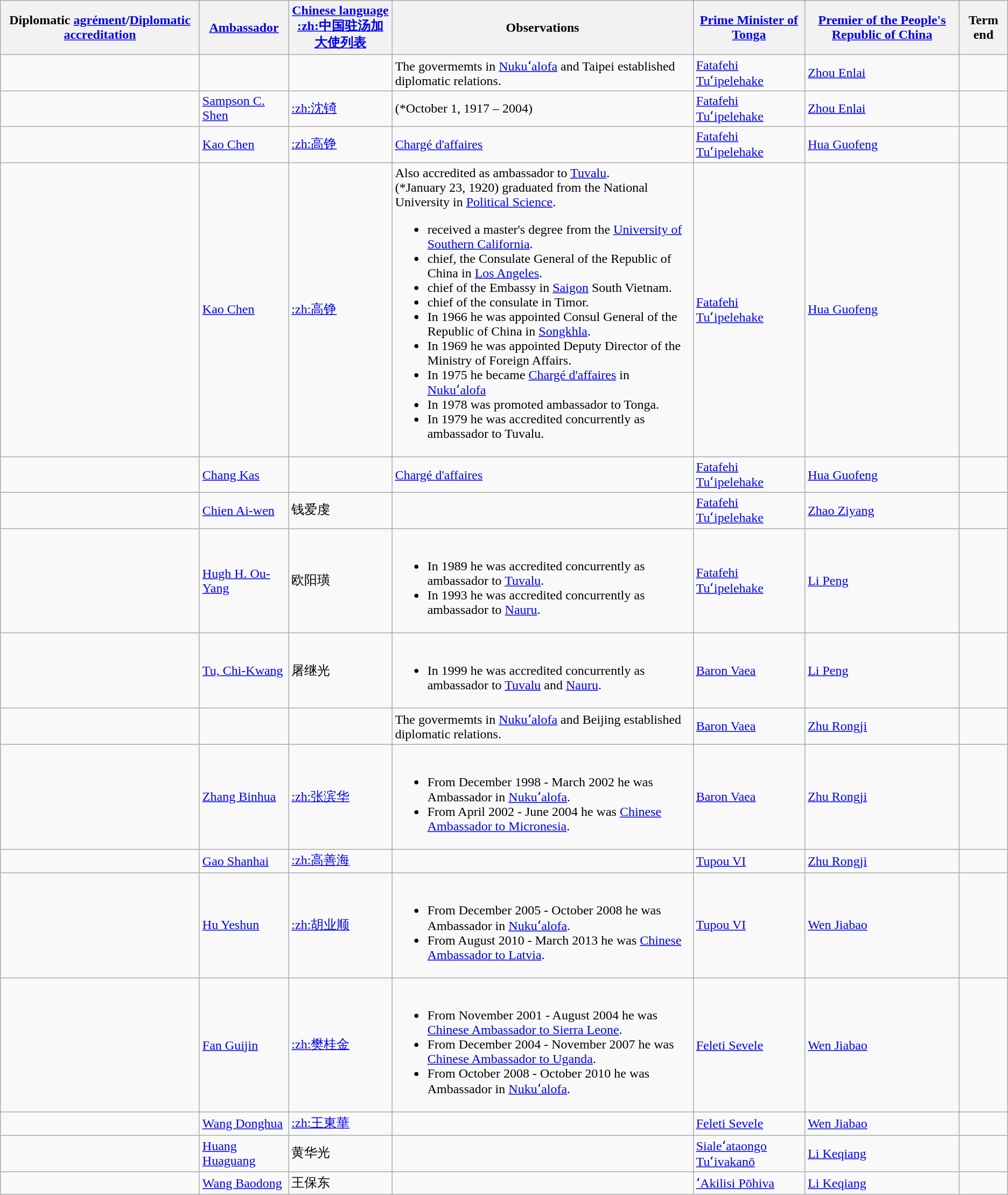<table class="wikitable sortable">
<tr>
<th>Diplomatic <a href='#'>agrément</a>/<a href='#'>Diplomatic accreditation</a></th>
<th><a href='#'>Ambassador</a></th>
<th><a href='#'>Chinese language</a><br><a href='#'>:zh:中国驻汤加大使列表</a></th>
<th>Observations</th>
<th><a href='#'>Prime Minister of Tonga</a></th>
<th><a href='#'>Premier of the People's Republic of China</a></th>
<th>Term end</th>
</tr>
<tr>
<td></td>
<td></td>
<td></td>
<td>The govermemts in <a href='#'>Nukuʻalofa</a> and Taipei established diplomatic relations.</td>
<td><a href='#'>Fatafehi Tuʻipelehake</a></td>
<td><a href='#'>Zhou Enlai</a></td>
<td></td>
</tr>
<tr>
<td></td>
<td><a href='#'>Sampson C. Shen</a></td>
<td><a href='#'>:zh:沈锜 </a></td>
<td>(*October 1, 1917 – 2004)</td>
<td><a href='#'>Fatafehi Tuʻipelehake</a></td>
<td><a href='#'>Zhou Enlai</a></td>
<td></td>
</tr>
<tr>
<td></td>
<td><a href='#'>Kao Chen</a></td>
<td><a href='#'>:zh:高铮 </a></td>
<td><a href='#'>Chargé d'affaires</a></td>
<td><a href='#'>Fatafehi Tuʻipelehake</a></td>
<td><a href='#'>Hua Guofeng</a></td>
<td></td>
</tr>
<tr>
<td></td>
<td><a href='#'>Kao Chen</a></td>
<td><a href='#'>:zh:高铮 </a></td>
<td>Also accredited as ambassador to <a href='#'>Tuvalu</a>.<br>(*January 23, 1920) graduated from the National University in <a href='#'>Political Science</a>.<ul><li>received a master's degree from the <a href='#'>University of Southern California</a>.</li><li>chief, the Consulate General of the Republic of China in <a href='#'>Los Angeles</a>.</li><li>chief of the Embassy in <a href='#'>Saigon</a> South Vietnam.</li><li>chief of the consulate in Timor.</li><li>In 1966 he was appointed Consul General of the Republic of China in <a href='#'>Songkhla</a>.</li><li>In 1969 he was appointed Deputy Director of the Ministry of Foreign Affairs.</li><li>In 1975 he became <a href='#'>Chargé d'affaires</a> in <a href='#'>Nukuʻalofa</a></li><li>In 1978 was promoted ambassador to Tonga.</li><li>In 1979 he was accredited concurrently as ambassador to Tuvalu.</li></ul></td>
<td><a href='#'>Fatafehi Tuʻipelehake</a></td>
<td><a href='#'>Hua Guofeng</a></td>
<td></td>
</tr>
<tr>
<td></td>
<td><a href='#'>Chang Kas</a></td>
<td></td>
<td><a href='#'>Chargé d'affaires</a></td>
<td><a href='#'>Fatafehi Tuʻipelehake</a></td>
<td><a href='#'>Hua Guofeng</a></td>
<td></td>
</tr>
<tr>
<td></td>
<td><a href='#'>Chien Ai-wen</a></td>
<td>钱爱虔</td>
<td></td>
<td><a href='#'>Fatafehi Tuʻipelehake</a></td>
<td><a href='#'>Zhao Ziyang</a></td>
<td></td>
</tr>
<tr>
<td></td>
<td><a href='#'>Hugh H. Ou-Yang</a></td>
<td>欧阳璜</td>
<td><br><ul><li>In 1989 he was accredited concurrently as ambassador to <a href='#'>Tuvalu</a>.</li><li>In 1993  he was accredited concurrently as ambassador to <a href='#'>Nauru</a>.</li></ul></td>
<td><a href='#'>Fatafehi Tuʻipelehake</a></td>
<td><a href='#'>Li Peng</a></td>
<td></td>
</tr>
<tr>
<td></td>
<td><a href='#'>Tu, Chi-Kwang</a></td>
<td>屠继光</td>
<td><br><ul><li>In 1999 he was accredited concurrently as ambassador to <a href='#'>Tuvalu</a> and <a href='#'>Nauru</a>.</li></ul></td>
<td><a href='#'>Baron Vaea</a></td>
<td><a href='#'>Li Peng</a></td>
<td></td>
</tr>
<tr>
<td></td>
<td></td>
<td></td>
<td>The govermemts in <a href='#'>Nukuʻalofa</a> and Beijing established diplomatic relations.</td>
<td><a href='#'>Baron Vaea</a></td>
<td><a href='#'>Zhu Rongji</a></td>
<td></td>
</tr>
<tr>
<td></td>
<td><a href='#'>Zhang Binhua</a></td>
<td><a href='#'>:zh:张滨华 </a></td>
<td><br><ul><li>From December 1998 - March 2002 he was Ambassador in <a href='#'>Nukuʻalofa</a>.</li><li>From April 2002 - June 2004 he was <a href='#'>Chinese Ambassador to Micronesia</a>.</li></ul></td>
<td><a href='#'>Baron Vaea</a></td>
<td><a href='#'>Zhu Rongji</a></td>
<td></td>
</tr>
<tr>
<td></td>
<td><a href='#'>Gao Shanhai</a></td>
<td><a href='#'>:zh:高善海 </a></td>
<td></td>
<td><a href='#'>Tupou VI</a></td>
<td><a href='#'>Zhu Rongji</a></td>
<td></td>
</tr>
<tr>
<td></td>
<td><a href='#'>Hu Yeshun</a></td>
<td><a href='#'>:zh:胡业顺 </a></td>
<td><br><ul><li>From December 2005 - October 2008 he was Ambassador in <a href='#'>Nukuʻalofa</a>.</li><li>From August 2010 - March 2013 he was <a href='#'>Chinese Ambassador to Latvia</a>.</li></ul></td>
<td><a href='#'>Tupou VI</a></td>
<td><a href='#'>Wen Jiabao</a></td>
<td></td>
</tr>
<tr>
<td></td>
<td><a href='#'>Fan Guijin</a></td>
<td><a href='#'>:zh:樊桂金 </a></td>
<td><br><ul><li>From November 2001 - August 2004 he was <a href='#'>Chinese Ambassador to Sierra Leone</a>.</li><li>From December 2004 - November 2007 he was <a href='#'>Chinese Ambassador to Uganda</a>.</li><li>From October 2008 - October 2010 he was Ambassador in <a href='#'>Nukuʻalofa</a>.</li></ul></td>
<td><a href='#'>Feleti Sevele</a></td>
<td><a href='#'>Wen Jiabao</a></td>
<td></td>
</tr>
<tr>
<td></td>
<td><a href='#'>Wang Donghua</a></td>
<td><a href='#'>:zh:王東華 </a></td>
<td></td>
<td><a href='#'>Feleti Sevele</a></td>
<td><a href='#'>Wen Jiabao</a></td>
<td></td>
</tr>
<tr>
<td></td>
<td><a href='#'>Huang Huaguang</a></td>
<td>黄华光</td>
<td></td>
<td><a href='#'>Sialeʻataongo Tuʻivakanō</a></td>
<td><a href='#'>Li Keqiang</a></td>
<td></td>
</tr>
<tr>
<td></td>
<td><a href='#'>Wang Baodong</a></td>
<td>王保东</td>
<td></td>
<td><a href='#'>ʻAkilisi Pōhiva</a></td>
<td><a href='#'>Li Keqiang</a></td>
<td></td>
</tr>
</table>
